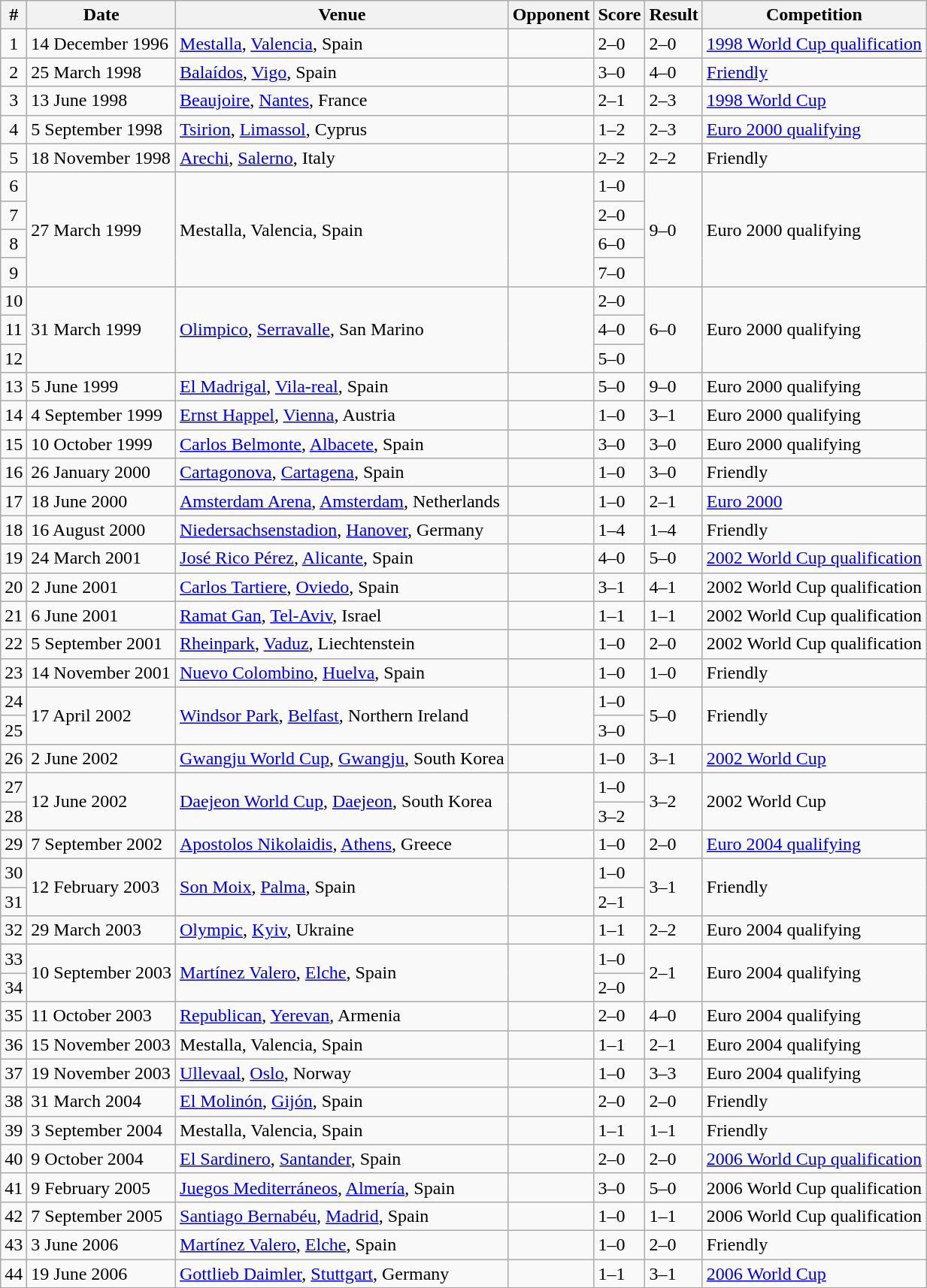<table class="wikitable" style=>
<tr>
<th>#</th>
<th>Date</th>
<th>Venue</th>
<th>Opponent</th>
<th>Score</th>
<th>Result</th>
<th>Competition</th>
</tr>
<tr>
<td align=center>1</td>
<td>14 December 1996</td>
<td><a href='#'>Mestalla</a>, <a href='#'>Valencia</a>, Spain</td>
<td></td>
<td>2–0</td>
<td>2–0</td>
<td><a href='#'>1998 World Cup qualification</a></td>
</tr>
<tr>
<td align=center>2</td>
<td>25 March 1998</td>
<td><a href='#'>Balaídos</a>, <a href='#'>Vigo</a>, Spain</td>
<td></td>
<td>3–0</td>
<td>4–0</td>
<td><a href='#'>Friendly</a></td>
</tr>
<tr>
<td align=center>3</td>
<td>13 June 1998</td>
<td><a href='#'>Beaujoire</a>, <a href='#'>Nantes</a>, France</td>
<td></td>
<td>2–1</td>
<td>2–3</td>
<td><a href='#'>1998 World Cup</a></td>
</tr>
<tr>
<td align=center>4</td>
<td>5 September 1998</td>
<td><a href='#'>Tsirion</a>, <a href='#'>Limassol</a>, Cyprus</td>
<td></td>
<td>1–2</td>
<td>2–3</td>
<td><a href='#'>Euro 2000 qualifying</a></td>
</tr>
<tr>
<td align=center>5</td>
<td>18 November 1998</td>
<td><a href='#'>Arechi</a>, <a href='#'>Salerno</a>, Italy</td>
<td></td>
<td>2–2</td>
<td>2–2</td>
<td>Friendly</td>
</tr>
<tr>
<td align=center>6</td>
<td rowspan="4">27 March 1999</td>
<td rowspan="4">Mestalla, Valencia, Spain</td>
<td rowspan="4"></td>
<td>1–0</td>
<td rowspan="4">9–0</td>
<td rowspan="4">Euro 2000 qualifying</td>
</tr>
<tr>
<td align=center>7</td>
<td>2–0</td>
</tr>
<tr>
<td align=center>8</td>
<td>6–0</td>
</tr>
<tr>
<td align=center>9</td>
<td>7–0</td>
</tr>
<tr>
<td align=center>10</td>
<td rowspan="3">31 March 1999</td>
<td rowspan="3"><a href='#'>Olimpico</a>, <a href='#'>Serravalle</a>, San Marino</td>
<td rowspan="3"></td>
<td>2–0</td>
<td rowspan="3">6–0</td>
<td rowspan="3">Euro 2000 qualifying</td>
</tr>
<tr>
<td align=center>11</td>
<td>4–0</td>
</tr>
<tr>
<td align=center>12</td>
<td>5–0</td>
</tr>
<tr>
<td align=center>13</td>
<td>5 June 1999</td>
<td><a href='#'>El Madrigal</a>, <a href='#'>Vila-real</a>, Spain</td>
<td></td>
<td>5–0</td>
<td>9–0</td>
<td>Euro 2000 qualifying</td>
</tr>
<tr>
<td align=center>14</td>
<td>4 September 1999</td>
<td><a href='#'>Ernst Happel</a>, <a href='#'>Vienna</a>, Austria</td>
<td></td>
<td>1–0</td>
<td>3–1</td>
<td>Euro 2000 qualifying</td>
</tr>
<tr>
<td align=center>15</td>
<td>10 October 1999</td>
<td><a href='#'>Carlos Belmonte</a>, <a href='#'>Albacete</a>, Spain</td>
<td></td>
<td>3–0</td>
<td>3–0</td>
<td>Euro 2000 qualifying</td>
</tr>
<tr>
<td align=center>16</td>
<td>26 January 2000</td>
<td><a href='#'>Cartagonova</a>, <a href='#'>Cartagena</a>, Spain</td>
<td></td>
<td>1–0</td>
<td>3–0</td>
<td>Friendly</td>
</tr>
<tr>
<td align=center>17</td>
<td>18 June 2000</td>
<td><a href='#'>Amsterdam Arena</a>, <a href='#'>Amsterdam</a>, Netherlands</td>
<td></td>
<td>1–0</td>
<td>2–1</td>
<td><a href='#'>Euro 2000</a></td>
</tr>
<tr>
<td align=center>18</td>
<td>16 August 2000</td>
<td><a href='#'>Niedersachsenstadion</a>, <a href='#'>Hanover</a>, Germany</td>
<td></td>
<td>1–4</td>
<td>1–4</td>
<td>Friendly</td>
</tr>
<tr>
<td align=center>19</td>
<td>24 March 2001</td>
<td><a href='#'>José Rico Pérez</a>, <a href='#'>Alicante</a>, Spain</td>
<td></td>
<td>4–0</td>
<td>5–0</td>
<td><a href='#'>2002 World Cup qualification</a></td>
</tr>
<tr>
<td align=center>20</td>
<td>2 June 2001</td>
<td><a href='#'>Carlos Tartiere</a>, <a href='#'>Oviedo</a>, Spain</td>
<td></td>
<td>3–1</td>
<td>4–1</td>
<td>2002 World Cup qualification</td>
</tr>
<tr>
<td align=center>21</td>
<td>6 June 2001</td>
<td><a href='#'>Ramat Gan</a>, <a href='#'>Tel-Aviv</a>, Israel</td>
<td></td>
<td>1–1</td>
<td>1–1</td>
<td>2002 World Cup qualification</td>
</tr>
<tr>
<td align=center>22</td>
<td>5 September 2001</td>
<td><a href='#'>Rheinpark</a>, <a href='#'>Vaduz</a>, Liechtenstein</td>
<td></td>
<td>1–0</td>
<td>2–0</td>
<td>2002 World Cup qualification</td>
</tr>
<tr>
<td align=center>23</td>
<td>14 November 2001</td>
<td><a href='#'>Nuevo Colombino</a>, <a href='#'>Huelva</a>, Spain</td>
<td></td>
<td>1–0</td>
<td>1–0</td>
<td>Friendly</td>
</tr>
<tr>
<td align=center>24</td>
<td rowspan="2">17 April 2002</td>
<td rowspan="2"><a href='#'>Windsor Park</a>, <a href='#'>Belfast</a>, Northern Ireland</td>
<td rowspan="2"></td>
<td>1–0</td>
<td rowspan="2">5–0</td>
<td rowspan="2">Friendly</td>
</tr>
<tr>
<td align=center>25</td>
<td>3–0</td>
</tr>
<tr>
<td align=center>26</td>
<td>2 June 2002</td>
<td><a href='#'>Gwangju World Cup</a>, <a href='#'>Gwangju</a>, South Korea</td>
<td></td>
<td>1–0</td>
<td>3–1</td>
<td><a href='#'>2002 World Cup</a></td>
</tr>
<tr>
<td align=center>27</td>
<td rowspan="2">12 June 2002</td>
<td rowspan="2"><a href='#'>Daejeon World Cup</a>, <a href='#'>Daejeon</a>, South Korea</td>
<td rowspan="2"></td>
<td>1–0</td>
<td rowspan="2">3–2</td>
<td rowspan="2">2002 World Cup</td>
</tr>
<tr>
<td align=center>28</td>
<td>3–2</td>
</tr>
<tr>
<td align=center>29</td>
<td>7 September 2002</td>
<td><a href='#'>Apostolos Nikolaidis</a>, <a href='#'>Athens</a>, Greece</td>
<td></td>
<td>1–0</td>
<td>2–0</td>
<td><a href='#'>Euro 2004 qualifying</a></td>
</tr>
<tr>
<td align=center>30</td>
<td rowspan="2">12 February 2003</td>
<td rowspan="2"><a href='#'>Son Moix</a>, <a href='#'>Palma</a>, Spain</td>
<td rowspan="2"></td>
<td>1–0</td>
<td rowspan="2">3–1</td>
<td rowspan="2">Friendly</td>
</tr>
<tr>
<td align=center>31</td>
<td>2–1</td>
</tr>
<tr>
<td align=center>32</td>
<td>29 March 2003</td>
<td><a href='#'>Olympic</a>, <a href='#'>Kyiv</a>, Ukraine</td>
<td></td>
<td>1–1</td>
<td>2–2</td>
<td>Euro 2004 qualifying</td>
</tr>
<tr>
<td align=center>33</td>
<td rowspan="2">10 September 2003</td>
<td rowspan="2"><a href='#'>Martínez Valero</a>, <a href='#'>Elche</a>, Spain</td>
<td rowspan="2"></td>
<td>1–0</td>
<td rowspan="2">2–1</td>
<td rowspan="2">Euro 2004 qualifying</td>
</tr>
<tr>
<td align=center>34</td>
<td>2–0</td>
</tr>
<tr>
<td align=center>35</td>
<td>11 October 2003</td>
<td><a href='#'>Republican</a>, <a href='#'>Yerevan</a>, Armenia</td>
<td></td>
<td>2–0</td>
<td>4–0</td>
<td>Euro 2004 qualifying</td>
</tr>
<tr>
<td align=center>36</td>
<td>15 November 2003</td>
<td>Mestalla, Valencia, Spain</td>
<td></td>
<td>1–1</td>
<td>2–1</td>
<td>Euro 2004 qualifying</td>
</tr>
<tr>
<td align=center>37</td>
<td>19 November 2003</td>
<td><a href='#'>Ullevaal</a>, <a href='#'>Oslo</a>, Norway</td>
<td></td>
<td>1–0</td>
<td>3–3</td>
<td>Euro 2004 qualifying</td>
</tr>
<tr>
<td align=center>38</td>
<td>31 March 2004</td>
<td><a href='#'>El Molinón</a>, <a href='#'>Gijón</a>, Spain</td>
<td></td>
<td>2–0</td>
<td>2–0</td>
<td>Friendly</td>
</tr>
<tr>
<td align=center>39</td>
<td>3 September 2004</td>
<td>Mestalla, Valencia, Spain</td>
<td></td>
<td>1–1</td>
<td>1–1</td>
<td>Friendly</td>
</tr>
<tr>
<td align=center>40</td>
<td>9 October 2004</td>
<td><a href='#'>El Sardinero</a>, <a href='#'>Santander</a>, Spain</td>
<td></td>
<td>2–0</td>
<td>2–0</td>
<td><a href='#'>2006 World Cup qualification</a></td>
</tr>
<tr>
<td align=center>41</td>
<td>9 February 2005</td>
<td><a href='#'>Juegos Mediterráneos</a>, <a href='#'>Almería</a>, Spain</td>
<td></td>
<td>3–0</td>
<td>5–0</td>
<td>2006 World Cup qualification</td>
</tr>
<tr>
<td align=center>42</td>
<td>7 September 2005</td>
<td><a href='#'>Santiago Bernabéu</a>, <a href='#'>Madrid</a>, Spain</td>
<td></td>
<td>1–0</td>
<td>1–1</td>
<td>2006 World Cup qualification</td>
</tr>
<tr>
<td align=center>43</td>
<td>3 June 2006</td>
<td><a href='#'>Martínez Valero</a>, <a href='#'>Elche</a>, Spain</td>
<td></td>
<td>1–0</td>
<td>2–0</td>
<td>Friendly</td>
</tr>
<tr>
<td align=center>44</td>
<td>19 June 2006</td>
<td><a href='#'>Gottlieb Daimler</a>, <a href='#'>Stuttgart</a>, Germany</td>
<td></td>
<td>1–1</td>
<td>3–1</td>
<td><a href='#'>2006 World Cup</a></td>
</tr>
</table>
